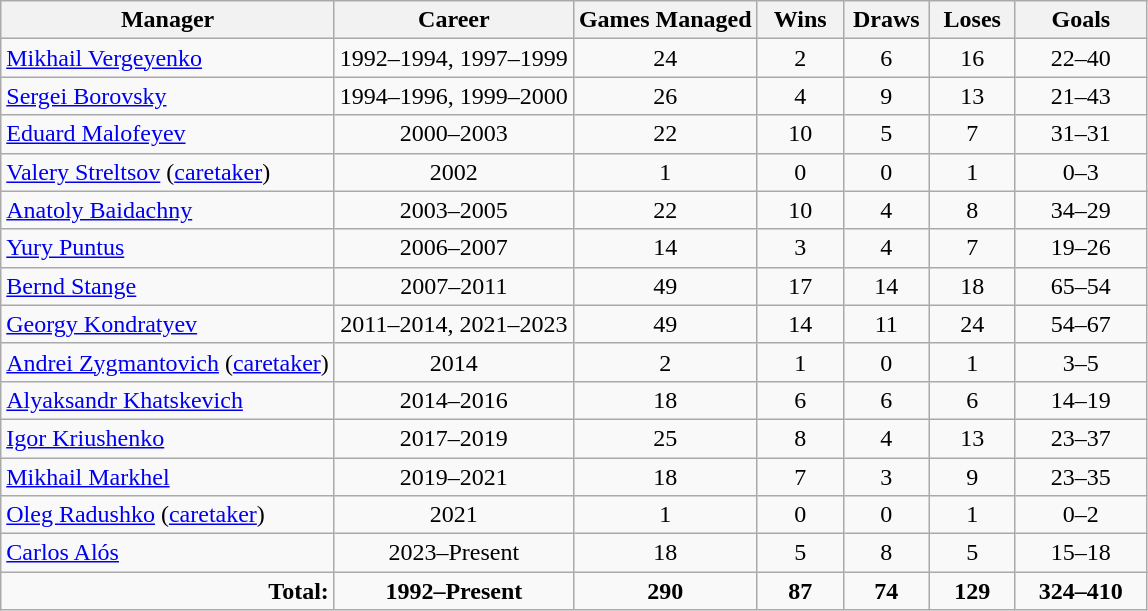<table class="wikitable" style="text-align: left;">
<tr>
<th>Manager</th>
<th>Career</th>
<th>Games Managed</th>
<th width=50>Wins</th>
<th width=50>Draws</th>
<th width=50>Loses</th>
<th width=80>Goals</th>
</tr>
<tr>
<td> <a href='#'>Mikhail Vergeyenko</a></td>
<td align=center>1992–1994, 1997–1999</td>
<td align=center>24</td>
<td align=center>2</td>
<td align=center>6</td>
<td align=center>16</td>
<td align=center>22–40</td>
</tr>
<tr>
<td> <a href='#'>Sergei Borovsky</a></td>
<td align=center>1994–1996, 1999–2000</td>
<td align=center>26</td>
<td align=center>4</td>
<td align=center>9</td>
<td align=center>13</td>
<td align=center>21–43</td>
</tr>
<tr>
<td> <a href='#'>Eduard Malofeyev</a></td>
<td align=center>2000–2003</td>
<td align=center>22</td>
<td align=center>10</td>
<td align=center>5</td>
<td align=center>7</td>
<td align=center>31–31</td>
</tr>
<tr>
<td> <a href='#'>Valery Streltsov</a> (<a href='#'>caretaker</a>)</td>
<td align=center>2002</td>
<td align=center>1</td>
<td align=center>0</td>
<td align=center>0</td>
<td align=center>1</td>
<td align=center>0–3</td>
</tr>
<tr>
<td> <a href='#'>Anatoly Baidachny</a></td>
<td align=center>2003–2005</td>
<td align=center>22</td>
<td align=center>10</td>
<td align=center>4</td>
<td align=center>8</td>
<td align=center>34–29</td>
</tr>
<tr>
<td> <a href='#'>Yury Puntus</a></td>
<td align=center>2006–2007</td>
<td align=center>14</td>
<td align=center>3</td>
<td align=center>4</td>
<td align=center>7</td>
<td align=center>19–26</td>
</tr>
<tr>
<td> <a href='#'>Bernd Stange</a></td>
<td align=center>2007–2011</td>
<td align=center>49</td>
<td align=center>17</td>
<td align=center>14</td>
<td align=center>18</td>
<td align=center>65–54</td>
</tr>
<tr>
<td> <a href='#'>Georgy Kondratyev</a></td>
<td align=center>2011–2014, 2021–2023</td>
<td align=center>49</td>
<td align=center>14</td>
<td align=center>11</td>
<td align=center>24</td>
<td align=center>54–67</td>
</tr>
<tr>
<td> <a href='#'>Andrei Zygmantovich</a> (<a href='#'>caretaker</a>)</td>
<td align=center>2014</td>
<td align=center>2</td>
<td align=center>1</td>
<td align=center>0</td>
<td align=center>1</td>
<td align=center>3–5</td>
</tr>
<tr>
<td> <a href='#'>Alyaksandr Khatskevich</a></td>
<td align=center>2014–2016</td>
<td align=center>18</td>
<td align=center>6</td>
<td align=center>6</td>
<td align=center>6</td>
<td align=center>14–19</td>
</tr>
<tr>
<td> <a href='#'>Igor Kriushenko</a></td>
<td align=center>2017–2019</td>
<td align=center>25</td>
<td align=center>8</td>
<td align=center>4</td>
<td align=center>13</td>
<td align=center>23–37</td>
</tr>
<tr>
<td> <a href='#'>Mikhail Markhel</a></td>
<td align=center>2019–2021</td>
<td align=center>18</td>
<td align=center>7</td>
<td align=center>3</td>
<td align=center>9</td>
<td align=center>23–35</td>
</tr>
<tr>
<td> <a href='#'>Oleg Radushko</a> (<a href='#'>caretaker</a>)</td>
<td align=center>2021</td>
<td align=center>1</td>
<td align=center>0</td>
<td align=center>0</td>
<td align=center>1</td>
<td align=center>0–2</td>
</tr>
<tr>
<td> <a href='#'>Carlos Alós</a></td>
<td align=center>2023–Present</td>
<td align=center>18</td>
<td align=center>5</td>
<td align=center>8</td>
<td align=center>5</td>
<td align=center>15–18</td>
</tr>
<tr>
<td align=right><strong>Total:</strong></td>
<td align=center><strong>1992–Present</strong></td>
<td align=center><strong>290</strong></td>
<td align=center><strong>87</strong></td>
<td align=center><strong>74</strong></td>
<td align=center><strong>129</strong></td>
<td align=center><strong>324–410</strong></td>
</tr>
</table>
